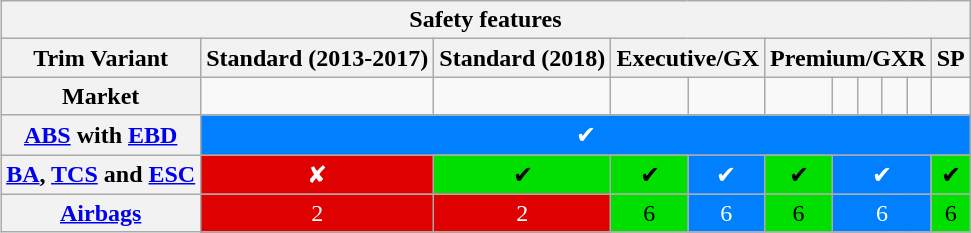<table class="wikitable" align="right">
<tr>
<th colspan="11" align="center">Safety features</th>
</tr>
<tr>
<th scope="col" colspan="1">Trim Variant</th>
<th scope="col" colspan="1">Standard (2013-2017)</th>
<th scope="col" colspan="1">Standard (2018)</th>
<th scope="col" colspan="2">Executive/GX</th>
<th scope="col" colspan="5">Premium/GXR</th>
<th scope="col" colspan="1">SP</th>
</tr>
<tr>
<th>Market</th>
<td colspan="1" align="center"></td>
<td colspan="1" align="center"></td>
<td colspan="1" align="center"></td>
<td colspan="1" align="center"></td>
<td colspan="1" align="center"></td>
<td colspan="1" align="center"></td>
<td colspan="1" align="center"></td>
<td colspan="1" align="center"></td>
<td colspan="1" align="center"></td>
<td colspan="1" align="center"></td>
</tr>
<tr>
<th><a href='#'>ABS</a> with <a href='#'>EBD</a></th>
<td colspan="10" style="background: #0080FF; color: white" align="center">✔</td>
</tr>
<tr>
<th><a href='#'>BA</a>, <a href='#'>TCS</a> and <a href='#'>ESC</a></th>
<td colspan="1" style="background: #DF0101; color: white" align="center">✘</td>
<td colspan="1" style="background: #01DF01; color: black" align="center">✔</td>
<td colspan="1" style="background: #01DF01; color: black" align="center">✔</td>
<td colspan="1" style="background: #0080FF; color: white" align="center">✔</td>
<td colspan="1" style="background: #01DF01; color: black" align="center">✔</td>
<td colspan="4" style="background: #0080FF; color: white" align="center">✔</td>
<td colspan="1" style="background: #01DF01; color: black" align="center">✔</td>
</tr>
<tr>
<th><a href='#'>Airbags</a></th>
<td colspan="1" style="background: #DF0101; color: white" align="center">2</td>
<td colspan="1" style="background: #DF0101; color: white" align="center">2</td>
<td colspan="1" style="background: #01DF01; color: black" align="center">6</td>
<td colspan="1" style="background: #0080FF; color: white" align="center">6</td>
<td colspan="1" style="background: #01DF01; color: black" align="center">6</td>
<td colspan="4" style="background: #0080FF; color: white" align="center">6</td>
<td colspan="1" style="background: #01DF01; color: black" align="center">6</td>
</tr>
</table>
